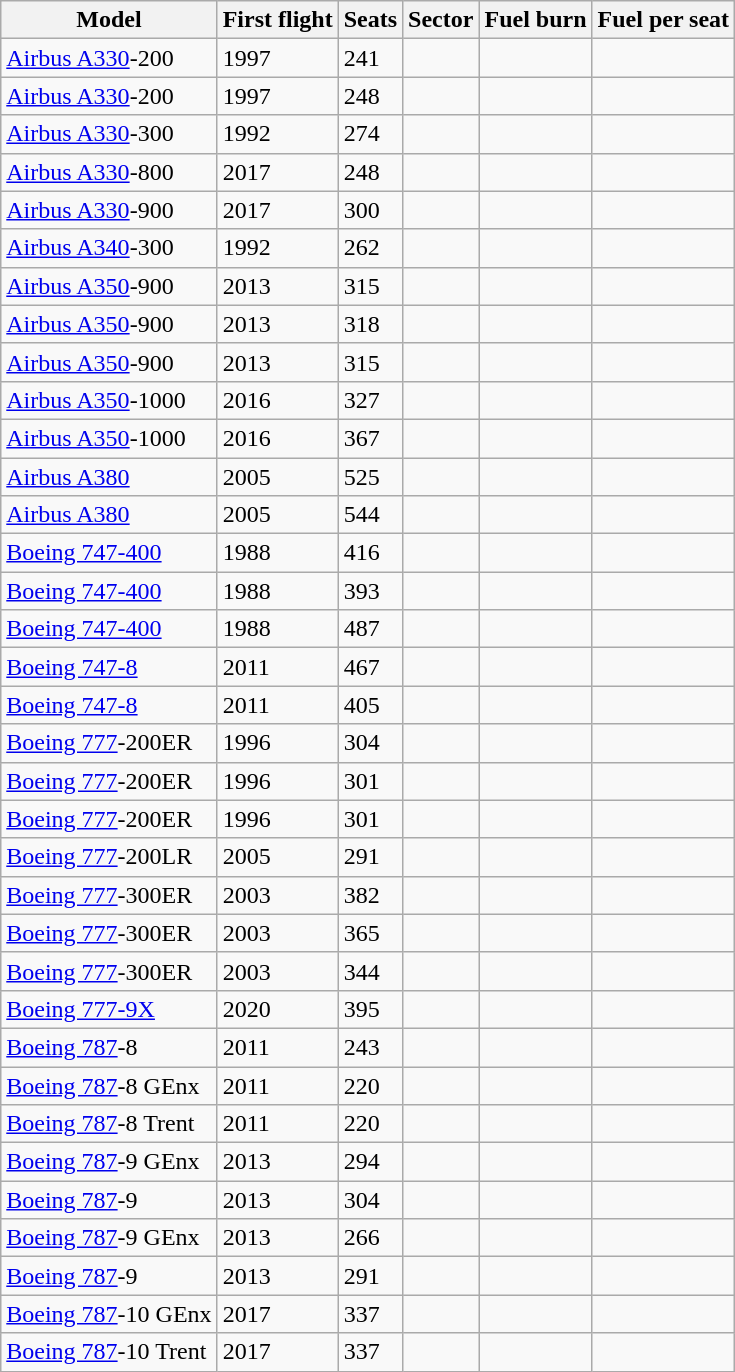<table class="wikitable sortable">
<tr>
<th>Model</th>
<th>First flight</th>
<th>Seats</th>
<th>Sector</th>
<th data-sort-type="number">Fuel burn</th>
<th data-sort-type="number">Fuel per seat</th>
</tr>
<tr>
<td><a href='#'>Airbus A330</a>-200</td>
<td>1997</td>
<td>241</td>
<td></td>
<td></td>
<td></td>
</tr>
<tr>
<td><a href='#'>Airbus A330</a>-200</td>
<td>1997</td>
<td>248</td>
<td></td>
<td></td>
<td></td>
</tr>
<tr>
<td><a href='#'>Airbus A330</a>-300</td>
<td>1992</td>
<td>274</td>
<td></td>
<td></td>
<td></td>
</tr>
<tr>
<td><a href='#'>Airbus A330</a>-800</td>
<td>2017</td>
<td>248</td>
<td></td>
<td></td>
<td><br></td>
</tr>
<tr>
<td><a href='#'>Airbus A330</a>-900</td>
<td>2017</td>
<td>300</td>
<td></td>
<td></td>
<td><br></td>
</tr>
<tr>
<td><a href='#'>Airbus A340</a>-300</td>
<td>1992</td>
<td>262</td>
<td></td>
<td></td>
<td></td>
</tr>
<tr>
<td><a href='#'>Airbus A350</a>-900</td>
<td>2013</td>
<td>315</td>
<td></td>
<td></td>
<td><br></td>
</tr>
<tr>
<td><a href='#'>Airbus A350</a>-900</td>
<td>2013</td>
<td>318</td>
<td></td>
<td></td>
<td></td>
</tr>
<tr>
<td><a href='#'>Airbus A350</a>-900</td>
<td>2013</td>
<td>315</td>
<td></td>
<td></td>
<td></td>
</tr>
<tr>
<td><a href='#'>Airbus A350</a>-1000</td>
<td>2016</td>
<td>327</td>
<td></td>
<td></td>
<td></td>
</tr>
<tr>
<td><a href='#'>Airbus A350</a>-1000</td>
<td>2016</td>
<td>367</td>
<td></td>
<td></td>
<td></td>
</tr>
<tr>
<td><a href='#'>Airbus A380</a></td>
<td>2005</td>
<td>525</td>
<td></td>
<td></td>
<td></td>
</tr>
<tr>
<td><a href='#'>Airbus A380</a></td>
<td>2005</td>
<td>544</td>
<td></td>
<td></td>
<td></td>
</tr>
<tr>
<td><a href='#'>Boeing 747-400</a></td>
<td>1988</td>
<td>416</td>
<td></td>
<td></td>
<td><br></td>
</tr>
<tr>
<td><a href='#'>Boeing 747-400</a></td>
<td>1988</td>
<td>393</td>
<td></td>
<td></td>
<td></td>
</tr>
<tr>
<td><a href='#'>Boeing 747-400</a></td>
<td>1988</td>
<td>487</td>
<td></td>
<td></td>
<td></td>
</tr>
<tr>
<td><a href='#'>Boeing 747-8</a></td>
<td>2011</td>
<td>467</td>
<td></td>
<td></td>
<td><br></td>
</tr>
<tr>
<td><a href='#'>Boeing 747-8</a></td>
<td>2011</td>
<td>405</td>
<td></td>
<td></td>
<td></td>
</tr>
<tr>
<td><a href='#'>Boeing 777</a>-200ER</td>
<td>1996</td>
<td>304</td>
<td></td>
<td></td>
<td></td>
</tr>
<tr>
<td><a href='#'>Boeing 777</a>-200ER</td>
<td>1996</td>
<td>301</td>
<td></td>
<td></td>
<td></td>
</tr>
<tr>
<td><a href='#'>Boeing 777</a>-200ER</td>
<td>1996</td>
<td>301</td>
<td></td>
<td></td>
<td><br></td>
</tr>
<tr>
<td><a href='#'>Boeing 777</a>-200LR</td>
<td>2005</td>
<td>291</td>
<td></td>
<td></td>
<td><br></td>
</tr>
<tr>
<td><a href='#'>Boeing 777</a>-300ER</td>
<td>2003</td>
<td>382</td>
<td></td>
<td></td>
<td></td>
</tr>
<tr>
<td><a href='#'>Boeing 777</a>-300ER</td>
<td>2003</td>
<td>365</td>
<td></td>
<td></td>
<td><br></td>
</tr>
<tr>
<td><a href='#'>Boeing 777</a>-300ER</td>
<td>2003</td>
<td>344</td>
<td></td>
<td></td>
<td></td>
</tr>
<tr>
<td><a href='#'>Boeing 777-9X</a></td>
<td>2020</td>
<td>395</td>
<td></td>
<td></td>
<td></td>
</tr>
<tr>
<td><a href='#'>Boeing 787</a>-8</td>
<td>2011</td>
<td>243</td>
<td></td>
<td></td>
<td><br></td>
</tr>
<tr>
<td><a href='#'>Boeing 787</a>-8 GEnx</td>
<td>2011</td>
<td>220</td>
<td></td>
<td></td>
<td></td>
</tr>
<tr>
<td><a href='#'>Boeing 787</a>-8 Trent</td>
<td>2011</td>
<td>220</td>
<td></td>
<td></td>
<td></td>
</tr>
<tr>
<td><a href='#'>Boeing 787</a>-9 GEnx</td>
<td>2013</td>
<td>294</td>
<td></td>
<td></td>
<td><br></td>
</tr>
<tr>
<td><a href='#'>Boeing 787</a>-9</td>
<td>2013</td>
<td>304</td>
<td></td>
<td></td>
<td><br></td>
</tr>
<tr>
<td><a href='#'>Boeing 787</a>-9 GEnx</td>
<td>2013</td>
<td>266</td>
<td></td>
<td></td>
<td></td>
</tr>
<tr>
<td><a href='#'>Boeing 787</a>-9</td>
<td>2013</td>
<td>291</td>
<td></td>
<td></td>
<td></td>
</tr>
<tr>
<td><a href='#'>Boeing 787</a>-10 GEnx</td>
<td>2017</td>
<td>337</td>
<td></td>
<td></td>
<td></td>
</tr>
<tr>
<td><a href='#'>Boeing 787</a>-10 Trent</td>
<td>2017</td>
<td>337</td>
<td></td>
<td></td>
<td></td>
</tr>
</table>
